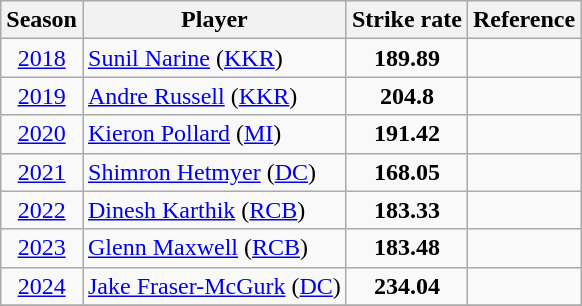<table class="wikitable" style="text-align:center">
<tr>
<th>Season</th>
<th>Player</th>
<th>Strike rate</th>
<th>Reference</th>
</tr>
<tr>
<td><a href='#'>2018</a></td>
<td align="left"><a href='#'>Sunil Narine</a> <span>(<a href='#'>KKR</a>)</span></td>
<td><strong>189.89</strong></td>
<td></td>
</tr>
<tr>
<td><a href='#'>2019</a></td>
<td align="left"><a href='#'>Andre Russell</a> <span>(<a href='#'>KKR</a>)</span></td>
<td><strong>204.8</strong></td>
<td></td>
</tr>
<tr>
<td><a href='#'>2020</a></td>
<td align="left"><a href='#'>Kieron Pollard</a> <span>(<a href='#'>MI</a>)</span></td>
<td><strong>191.42</strong></td>
<td></td>
</tr>
<tr>
<td><a href='#'>2021</a></td>
<td align="left"><a href='#'>Shimron Hetmyer</a> <span>(<a href='#'>DC</a>)</span></td>
<td><strong>168.05</strong></td>
<td></td>
</tr>
<tr>
<td><a href='#'>2022</a></td>
<td align="left"><a href='#'>Dinesh Karthik</a> <span>(<a href='#'>RCB</a>)</span></td>
<td><strong>183.33</strong></td>
<td></td>
</tr>
<tr>
<td><a href='#'>2023</a></td>
<td align="left"><a href='#'>Glenn Maxwell</a> <span>(<a href='#'>RCB</a>)</span></td>
<td><strong>183.48</strong></td>
<td></td>
</tr>
<tr>
<td><a href='#'>2024</a></td>
<td align="left"><a href='#'>Jake Fraser-McGurk</a> <span>(<a href='#'>DC</a>)</span></td>
<td><strong>234.04</strong></td>
<td></td>
</tr>
<tr>
</tr>
</table>
